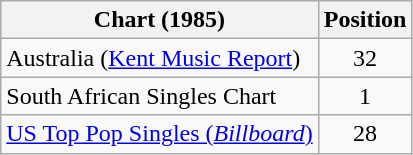<table class="wikitable sortable" border="1">
<tr>
<th scope="col">Chart (1985)</th>
<th scope="col">Position</th>
</tr>
<tr>
<td align="left">Australia (<a href='#'>Kent Music Report</a>)</td>
<td align="center">32</td>
</tr>
<tr>
<td>South African Singles Chart</td>
<td align="center">1</td>
</tr>
<tr>
<td><a href='#'>US Top Pop Singles (<em>Billboard</em>)</a></td>
<td style="text-align:center;">28</td>
</tr>
</table>
